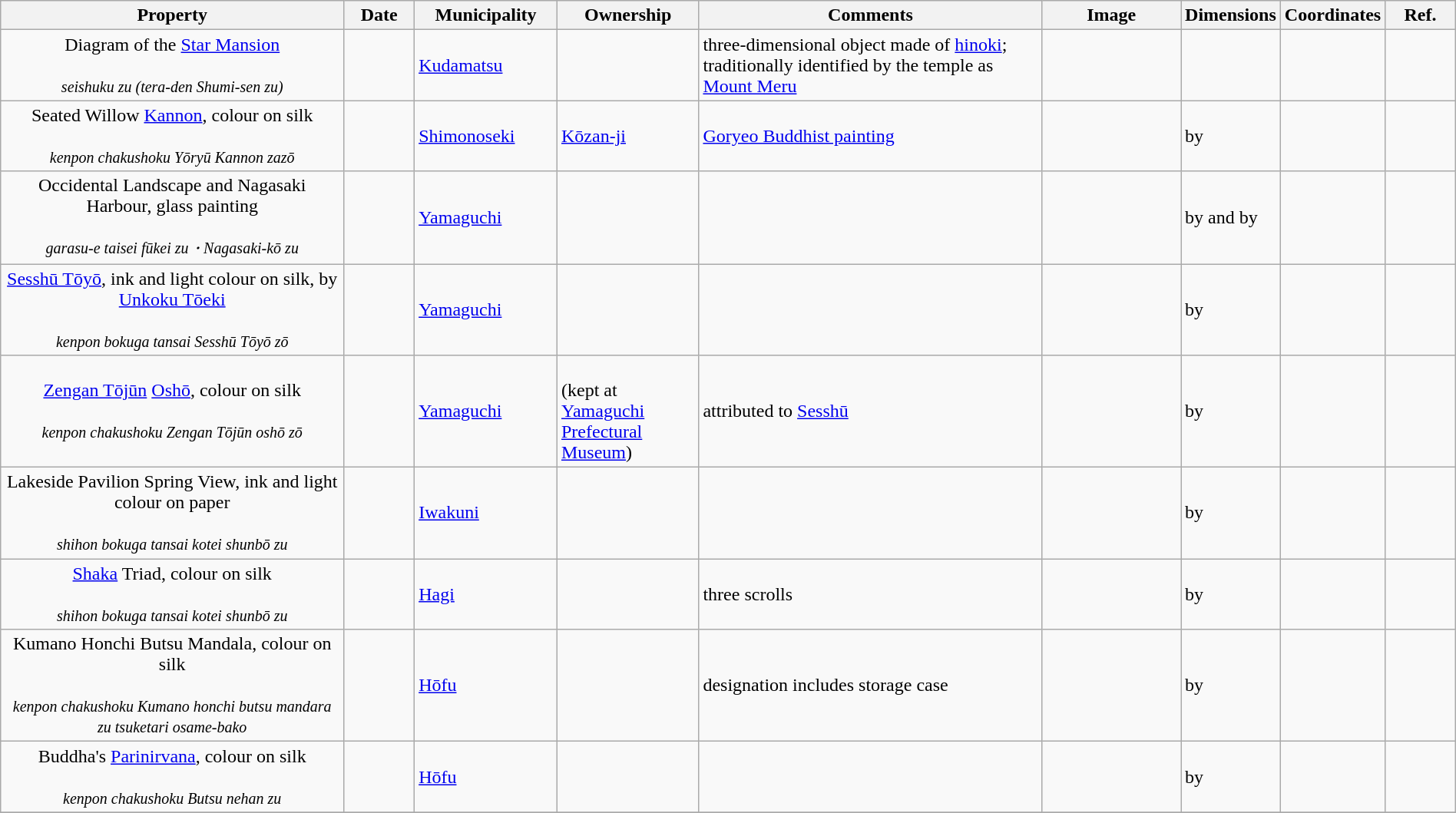<table class="wikitable sortable"  style="width:100%;">
<tr>
<th width="25%" align="left">Property</th>
<th width="5%" align="left" data-sort-type="number">Date</th>
<th width="10%" align="left">Municipality</th>
<th width="10%" align="left">Ownership</th>
<th width="25%" align="left" class="unsortable">Comments</th>
<th width="10%" align="left" class="unsortable">Image</th>
<th width="5%" align="left" class="unsortable">Dimensions</th>
<th width="5%" align="left" class="unsortable">Coordinates</th>
<th width="5%" align="left" class="unsortable">Ref.</th>
</tr>
<tr>
<td align="center">Diagram of the <a href='#'>Star Mansion</a><br><br><small><em>seishuku zu (tera-den Shumi-sen zu)</em></small></td>
<td></td>
<td><a href='#'>Kudamatsu</a></td>
<td></td>
<td>three-dimensional object made of <a href='#'>hinoki</a>; traditionally identified by the temple as <a href='#'>Mount Meru</a></td>
<td></td>
<td></td>
<td></td>
<td></td>
</tr>
<tr>
<td align="center">Seated Willow <a href='#'>Kannon</a>, colour on silk<br><br><small><em>kenpon chakushoku Yōryū Kannon zazō</em></small></td>
<td></td>
<td><a href='#'>Shimonoseki</a></td>
<td><a href='#'>Kōzan-ji</a></td>
<td><a href='#'>Goryeo Buddhist painting</a></td>
<td></td>
<td> by </td>
<td></td>
<td></td>
</tr>
<tr>
<td align="center">Occidental Landscape and Nagasaki Harbour, glass painting<br><br><small><em>garasu-e taisei fūkei zu・Nagasaki-kō zu</em></small></td>
<td></td>
<td><a href='#'>Yamaguchi</a></td>
<td></td>
<td></td>
<td></td>
<td> by  and  by </td>
<td></td>
<td></td>
</tr>
<tr>
<td align="center"><a href='#'>Sesshū Tōyō</a>, ink and light colour on silk, by <a href='#'>Unkoku Tōeki</a><br><br><small><em>kenpon bokuga tansai Sesshū Tōyō zō</em></small></td>
<td></td>
<td><a href='#'>Yamaguchi</a></td>
<td></td>
<td></td>
<td></td>
<td> by </td>
<td></td>
<td></td>
</tr>
<tr>
<td align="center"><a href='#'>Zengan Tōjūn</a> <a href='#'>Oshō</a>, colour on silk<br><br><small><em>kenpon chakushoku Zengan Tōjūn oshō zō</em></small></td>
<td></td>
<td><a href='#'>Yamaguchi</a></td>
<td><br>(kept at <a href='#'>Yamaguchi Prefectural Museum</a>)</td>
<td>attributed to <a href='#'>Sesshū</a></td>
<td></td>
<td> by </td>
<td></td>
<td></td>
</tr>
<tr>
<td align="center">Lakeside Pavilion Spring View, ink and light colour on paper<br><br><small><em>shihon bokuga tansai kotei shunbō zu</em></small></td>
<td></td>
<td><a href='#'>Iwakuni</a></td>
<td></td>
<td></td>
<td></td>
<td> by </td>
<td></td>
<td></td>
</tr>
<tr>
<td align="center"><a href='#'>Shaka</a> Triad, colour on silk<br><br><small><em>shihon bokuga tansai kotei shunbō zu</em></small></td>
<td></td>
<td><a href='#'>Hagi</a></td>
<td></td>
<td>three scrolls</td>
<td></td>
<td> by </td>
<td></td>
<td></td>
</tr>
<tr>
<td align="center">Kumano Honchi Butsu Mandala, colour on silk<br><br><small><em>kenpon chakushoku Kumano honchi butsu mandara zu tsuketari osame-bako</em></small></td>
<td></td>
<td><a href='#'>Hōfu</a></td>
<td></td>
<td>designation includes storage case</td>
<td></td>
<td> by </td>
<td></td>
<td></td>
</tr>
<tr>
<td align="center">Buddha's <a href='#'>Parinirvana</a>, colour on silk<br><br><small><em>kenpon chakushoku Butsu nehan zu</em></small></td>
<td></td>
<td><a href='#'>Hōfu</a></td>
<td></td>
<td></td>
<td></td>
<td> by </td>
<td></td>
<td></td>
</tr>
<tr>
</tr>
</table>
